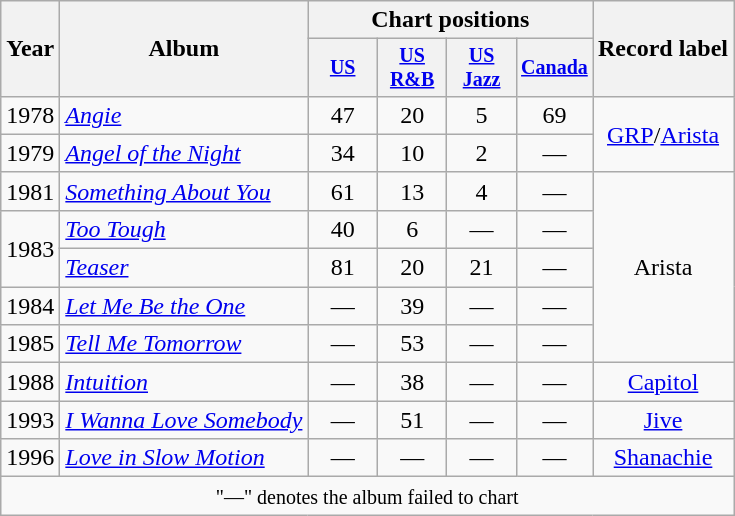<table class="wikitable" style="text-align:center;">
<tr>
<th rowspan="2">Year</th>
<th rowspan="2">Album</th>
<th colspan="4">Chart positions</th>
<th rowspan="2">Record label</th>
</tr>
<tr style="font-size:smaller;">
<th width="40"><a href='#'>US</a><br></th>
<th width="40"><a href='#'>US<br>R&B</a><br></th>
<th width="40"><a href='#'>US<br>Jazz</a><br></th>
<th width="40"><a href='#'>Canada</a><br></th>
</tr>
<tr>
<td rowspan="1">1978</td>
<td align="left"><em><a href='#'>Angie</a></em></td>
<td>47</td>
<td>20</td>
<td>5</td>
<td>69</td>
<td rowspan="2"><a href='#'>GRP</a>/<a href='#'>Arista</a></td>
</tr>
<tr>
<td rowspan="1">1979</td>
<td align="left"><em><a href='#'>Angel of the Night</a></em></td>
<td>34</td>
<td>10</td>
<td>2</td>
<td>—</td>
</tr>
<tr>
<td rowspan="1">1981</td>
<td align="left"><em><a href='#'>Something About You</a></em></td>
<td>61</td>
<td>13</td>
<td>4</td>
<td>—</td>
<td rowspan="5">Arista</td>
</tr>
<tr>
<td rowspan="2">1983</td>
<td align="left"><em><a href='#'>Too Tough</a></em></td>
<td>40</td>
<td>6</td>
<td>—</td>
<td>—</td>
</tr>
<tr>
<td align="left"><em><a href='#'>Teaser</a></em></td>
<td>81</td>
<td>20</td>
<td>21</td>
<td>—</td>
</tr>
<tr>
<td rowspan="1">1984</td>
<td align="left"><em><a href='#'>Let Me Be the One</a></em></td>
<td>—</td>
<td>39</td>
<td>—</td>
<td>—</td>
</tr>
<tr>
<td rowspan="1">1985</td>
<td align="left"><em><a href='#'>Tell Me Tomorrow</a></em></td>
<td>—</td>
<td>53</td>
<td>—</td>
<td>—</td>
</tr>
<tr>
<td rowspan="1">1988</td>
<td align="left"><em><a href='#'>Intuition</a></em></td>
<td>—</td>
<td>38</td>
<td>—</td>
<td>—</td>
<td rowspan="1"><a href='#'>Capitol</a></td>
</tr>
<tr>
<td rowspan="1">1993</td>
<td align="left"><em><a href='#'>I Wanna Love Somebody</a></em></td>
<td>—</td>
<td>51</td>
<td>—</td>
<td>—</td>
<td rowspan="1"><a href='#'>Jive</a></td>
</tr>
<tr>
<td rowspan="1">1996</td>
<td align="left"><em><a href='#'>Love in Slow Motion</a></em></td>
<td>—</td>
<td>—</td>
<td>—</td>
<td>—</td>
<td rowspan="1"><a href='#'>Shanachie</a></td>
</tr>
<tr>
<td align="center" colspan="7"><small>"—" denotes the album failed to chart</small></td>
</tr>
</table>
